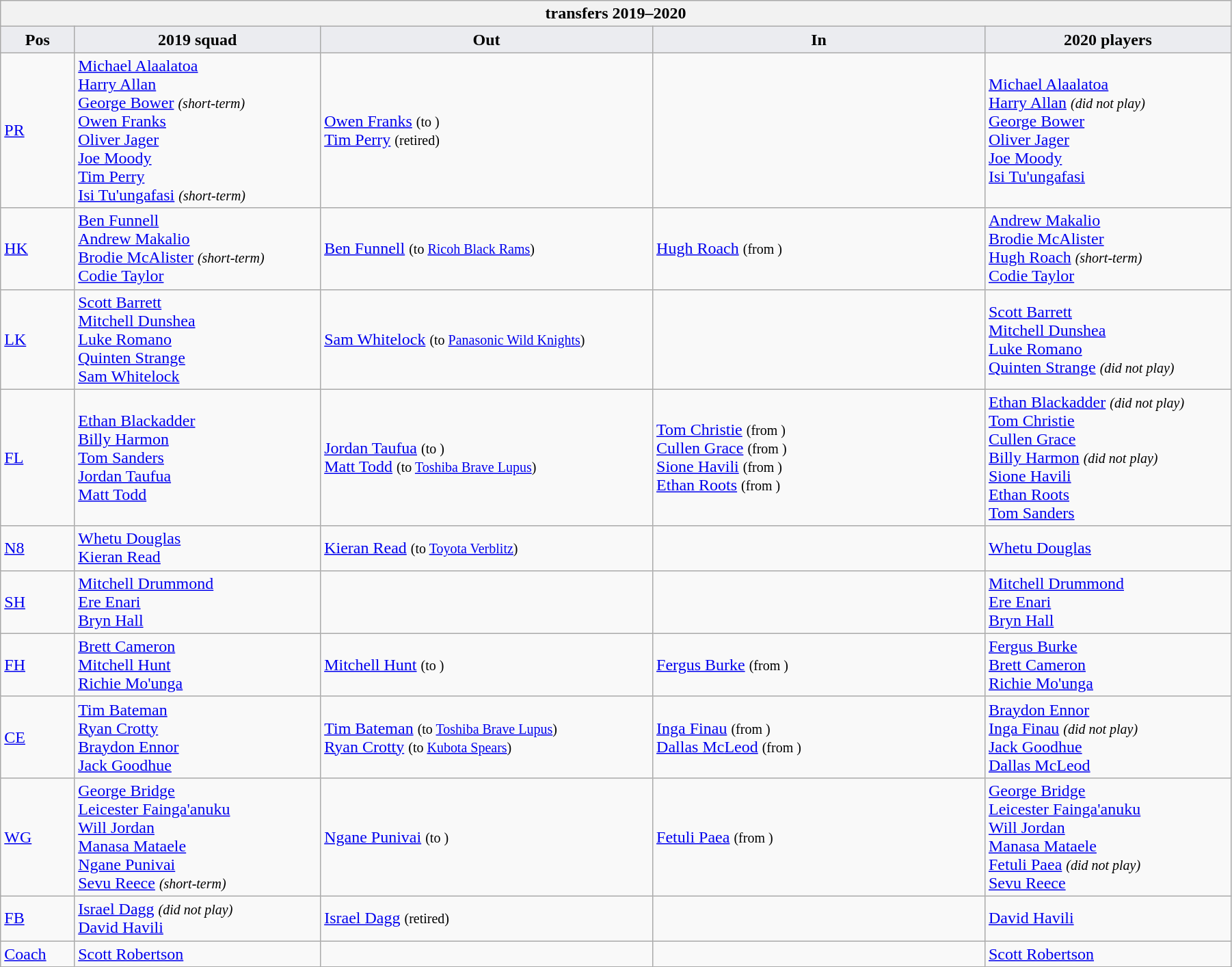<table class="wikitable" style="text-align: left; width:95%">
<tr>
<th colspan="100%"> transfers 2019–2020</th>
</tr>
<tr>
<th style="background:#ebecf0; width:6%;">Pos</th>
<th style="background:#ebecf0; width:20%;">2019 squad</th>
<th style="background:#ebecf0; width:27%;">Out</th>
<th style="background:#ebecf0; width:27%;">In</th>
<th style="background:#ebecf0; width:20%;">2020 players</th>
</tr>
<tr>
<td><a href='#'>PR</a></td>
<td> <a href='#'>Michael Alaalatoa</a> <br> <a href='#'>Harry Allan</a> <br> <a href='#'>George Bower</a> <small><em>(short-term)</em></small> <br> <a href='#'>Owen Franks</a> <br> <a href='#'>Oliver Jager</a> <br> <a href='#'>Joe Moody</a> <br> <a href='#'>Tim Perry</a> <br> <a href='#'>Isi Tu'ungafasi</a> <small><em>(short-term)</em></small></td>
<td>  <a href='#'>Owen Franks</a> <small>(to )</small> <br>  <a href='#'>Tim Perry</a> <small>(retired)</small></td>
<td></td>
<td> <a href='#'>Michael Alaalatoa</a> <br> <a href='#'>Harry Allan</a> <small><em>(did not play)</em></small> <br> <a href='#'>George Bower</a> <br> <a href='#'>Oliver Jager</a> <br> <a href='#'>Joe Moody</a> <br> <a href='#'>Isi Tu'ungafasi</a></td>
</tr>
<tr>
<td><a href='#'>HK</a></td>
<td> <a href='#'>Ben Funnell</a> <br> <a href='#'>Andrew Makalio</a> <br> <a href='#'>Brodie McAlister</a> <small><em>(short-term)</em></small> <br> <a href='#'>Codie Taylor</a></td>
<td>  <a href='#'>Ben Funnell</a> <small>(to  <a href='#'>Ricoh Black Rams</a>)</small></td>
<td>  <a href='#'>Hugh Roach</a> <small>(from )</small></td>
<td> <a href='#'>Andrew Makalio</a> <br> <a href='#'>Brodie McAlister</a> <br> <a href='#'>Hugh Roach</a> <small><em>(short-term)</em></small> <br> <a href='#'>Codie Taylor</a></td>
</tr>
<tr>
<td><a href='#'>LK</a></td>
<td> <a href='#'>Scott Barrett</a> <br> <a href='#'>Mitchell Dunshea</a> <br> <a href='#'>Luke Romano</a> <br> <a href='#'>Quinten Strange</a> <br> <a href='#'>Sam Whitelock</a></td>
<td>  <a href='#'>Sam Whitelock</a> <small>(to  <a href='#'>Panasonic Wild Knights</a>)</small></td>
<td></td>
<td> <a href='#'>Scott Barrett</a> <br> <a href='#'>Mitchell Dunshea</a> <br> <a href='#'>Luke Romano</a> <br> <a href='#'>Quinten Strange</a> <small><em>(did not play)</em></small></td>
</tr>
<tr>
<td><a href='#'>FL</a></td>
<td> <a href='#'>Ethan Blackadder</a> <br> <a href='#'>Billy Harmon</a> <br> <a href='#'>Tom Sanders</a> <br> <a href='#'>Jordan Taufua</a> <br> <a href='#'>Matt Todd</a></td>
<td>  <a href='#'>Jordan Taufua</a> <small>(to )</small> <br>  <a href='#'>Matt Todd</a> <small>(to  <a href='#'>Toshiba Brave Lupus</a>)</small></td>
<td>  <a href='#'>Tom Christie</a> <small>(from )</small> <br>  <a href='#'>Cullen Grace</a> <small>(from )</small> <br>  <a href='#'>Sione Havili</a> <small>(from )</small> <br>  <a href='#'>Ethan Roots</a> <small>(from )</small></td>
<td> <a href='#'>Ethan Blackadder</a> <small><em>(did not play)</em></small> <br> <a href='#'>Tom Christie</a> <br> <a href='#'>Cullen Grace</a> <br> <a href='#'>Billy Harmon</a> <small><em>(did not play)</em></small> <br> <a href='#'>Sione Havili</a> <br> <a href='#'>Ethan Roots</a> <br> <a href='#'>Tom Sanders</a></td>
</tr>
<tr>
<td><a href='#'>N8</a></td>
<td> <a href='#'>Whetu Douglas</a> <br> <a href='#'>Kieran Read</a></td>
<td>  <a href='#'>Kieran Read</a> <small>(to  <a href='#'>Toyota Verblitz</a>)</small></td>
<td></td>
<td> <a href='#'>Whetu Douglas</a></td>
</tr>
<tr>
<td><a href='#'>SH</a></td>
<td> <a href='#'>Mitchell Drummond</a> <br> <a href='#'>Ere Enari</a> <br> <a href='#'>Bryn Hall</a></td>
<td></td>
<td></td>
<td> <a href='#'>Mitchell Drummond</a> <br> <a href='#'>Ere Enari</a> <br> <a href='#'>Bryn Hall</a></td>
</tr>
<tr>
<td><a href='#'>FH</a></td>
<td> <a href='#'>Brett Cameron</a> <br> <a href='#'>Mitchell Hunt</a> <br> <a href='#'>Richie Mo'unga</a></td>
<td>  <a href='#'>Mitchell Hunt</a> <small>(to )</small></td>
<td>  <a href='#'>Fergus Burke</a> <small>(from )</small></td>
<td> <a href='#'>Fergus Burke</a> <br> <a href='#'>Brett Cameron</a> <br> <a href='#'>Richie Mo'unga</a></td>
</tr>
<tr>
<td><a href='#'>CE</a></td>
<td> <a href='#'>Tim Bateman</a> <br> <a href='#'>Ryan Crotty</a> <br> <a href='#'>Braydon Ennor</a> <br> <a href='#'>Jack Goodhue</a></td>
<td>  <a href='#'>Tim Bateman</a> <small>(to  <a href='#'>Toshiba Brave Lupus</a>)</small> <br>  <a href='#'>Ryan Crotty</a> <small>(to  <a href='#'>Kubota Spears</a>)</small></td>
<td>  <a href='#'>Inga Finau</a> <small>(from )</small> <br>  <a href='#'>Dallas McLeod</a> <small>(from )</small></td>
<td> <a href='#'>Braydon Ennor</a> <br> <a href='#'>Inga Finau</a> <small><em>(did not play)</em></small> <br> <a href='#'>Jack Goodhue</a> <br> <a href='#'>Dallas McLeod</a></td>
</tr>
<tr>
<td><a href='#'>WG</a></td>
<td> <a href='#'>George Bridge</a> <br> <a href='#'>Leicester Fainga'anuku</a> <br> <a href='#'>Will Jordan</a> <br> <a href='#'>Manasa Mataele</a> <br> <a href='#'>Ngane Punivai</a> <br> <a href='#'>Sevu Reece</a> <small><em>(short-term)</em></small></td>
<td>  <a href='#'>Ngane Punivai</a> <small>(to )</small></td>
<td>  <a href='#'>Fetuli Paea</a> <small>(from )</small></td>
<td> <a href='#'>George Bridge</a> <br> <a href='#'>Leicester Fainga'anuku</a> <br> <a href='#'>Will Jordan</a> <br> <a href='#'>Manasa Mataele</a> <br> <a href='#'>Fetuli Paea</a> <small><em>(did not play)</em></small> <br> <a href='#'>Sevu Reece</a></td>
</tr>
<tr>
<td><a href='#'>FB</a></td>
<td> <a href='#'>Israel Dagg</a> <small><em>(did not play)</em></small> <br> <a href='#'>David Havili</a></td>
<td>  <a href='#'>Israel Dagg</a> <small>(retired)</small></td>
<td></td>
<td> <a href='#'>David Havili</a></td>
</tr>
<tr>
<td><a href='#'>Coach</a></td>
<td> <a href='#'>Scott Robertson</a></td>
<td></td>
<td></td>
<td> <a href='#'>Scott Robertson</a></td>
</tr>
</table>
